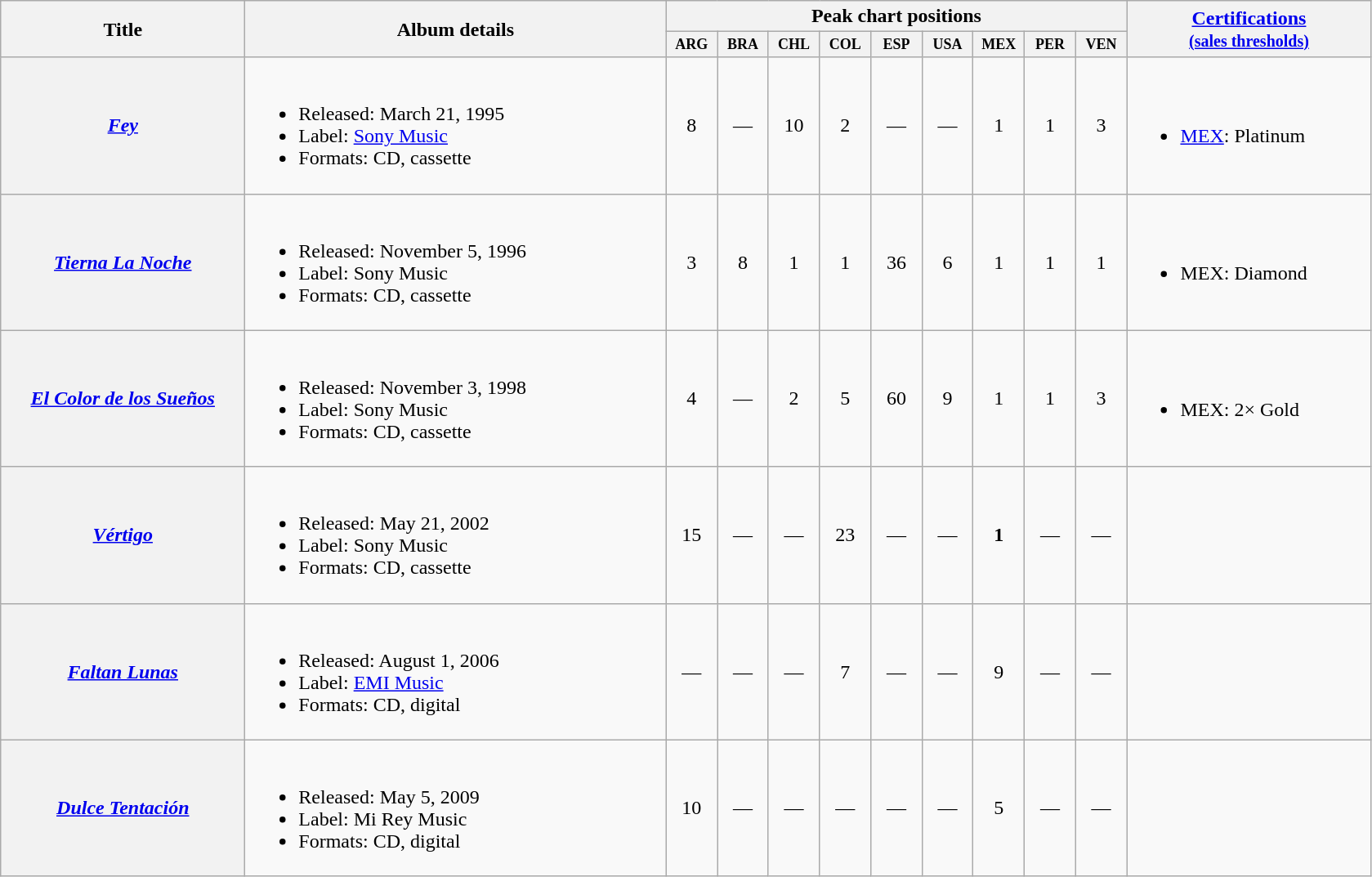<table class="wikitable plainrowheaders" style="text-align:center;">
<tr>
<th scope="col" rowspan="2" style="width:12em;">Title</th>
<th scope="col" rowspan="2" style="width:21em;">Album details</th>
<th scope="col" colspan="9"style="width:9em;">Peak chart positions</th>
<th rowspan="2" style="width:12em;"><a href='#'>Certifications</a><br><small><a href='#'>(sales thresholds)</a></small></th>
</tr>
<tr>
<th style="width:3em;font-size:75%">ARG</th>
<th style="width:3em;font-size:75%">BRA</th>
<th style="width:3em;font-size:75%">CHL</th>
<th style="width:3em;font-size:75%">COL</th>
<th style="width:3em;font-size:75%">ESP<br></th>
<th style="width:3em;font-size:75%">USA</th>
<th style="width:3em;font-size:75%">MEX<br></th>
<th style="width:3em;font-size:75%">PER</th>
<th style="width:3em;font-size:75%">VEN</th>
</tr>
<tr>
<th scope="row" align="center"><em><a href='#'>Fey</a></em></th>
<td align="left"><br><ul><li>Released: March 21, 1995</li><li>Label: <a href='#'>Sony Music</a></li><li>Formats: CD, cassette</li></ul></td>
<td>8</td>
<td>—</td>
<td>10</td>
<td>2</td>
<td>—</td>
<td>—</td>
<td>1</td>
<td>1</td>
<td>3</td>
<td align="left"><br><ul><li><a href='#'>MEX</a>: Platinum</li></ul></td>
</tr>
<tr>
<th scope="row" align="center"><em><a href='#'>Tierna La Noche</a></em></th>
<td align="left"><br><ul><li>Released:  November 5, 1996</li><li>Label: Sony Music</li><li>Formats: CD, cassette</li></ul></td>
<td>3</td>
<td>8</td>
<td>1</td>
<td>1</td>
<td>36</td>
<td>6</td>
<td>1</td>
<td>1</td>
<td>1</td>
<td align="left"><br><ul><li>MEX: Diamond</li></ul></td>
</tr>
<tr>
<th scope="row" align="center"><em><a href='#'>El Color de los Sueños</a></em></th>
<td align="left"><br><ul><li>Released: November 3, 1998</li><li>Label: Sony Music</li><li>Formats: CD, cassette</li></ul></td>
<td>4</td>
<td>—</td>
<td>2</td>
<td>5</td>
<td>60</td>
<td>9</td>
<td>1</td>
<td>1</td>
<td>3</td>
<td align="left"><br><ul><li>MEX: 2× Gold</li></ul></td>
</tr>
<tr>
<th scope="row" align="center"><em><a href='#'>Vértigo</a></em></th>
<td align="left"><br><ul><li>Released: May 21, 2002</li><li>Label: Sony Music</li><li>Formats: CD, cassette</li></ul></td>
<td>15</td>
<td>—</td>
<td>—</td>
<td>23</td>
<td>—</td>
<td>—</td>
<td><strong>1</strong></td>
<td>—</td>
<td>—</td>
<td align="left"></td>
</tr>
<tr>
<th scope="row" align="center"><em><a href='#'>Faltan Lunas</a></em></th>
<td align="left"><br><ul><li>Released: August 1, 2006</li><li>Label: <a href='#'>EMI Music</a></li><li>Formats: CD, digital</li></ul></td>
<td>—</td>
<td>—</td>
<td>—</td>
<td>7</td>
<td>—</td>
<td>—</td>
<td>9</td>
<td>—</td>
<td>—</td>
<td align="left"></td>
</tr>
<tr>
<th scope="row" align="center"><em><a href='#'>Dulce Tentación</a></em></th>
<td align="left"><br><ul><li>Released: May 5, 2009</li><li>Label: Mi Rey Music</li><li>Formats: CD, digital</li></ul></td>
<td>10</td>
<td>—</td>
<td>—</td>
<td>—</td>
<td>—</td>
<td>—</td>
<td>5</td>
<td>—</td>
<td>—</td>
<td align="left"></td>
</tr>
</table>
